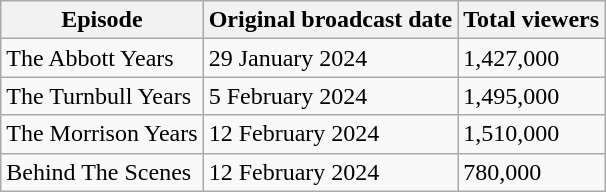<table class="wikitable">
<tr>
<th scope="col">Episode</th>
<th scope"col">Original broadcast date</th>
<th scope"col">Total viewers</th>
</tr>
<tr>
<td>The Abbott Years</td>
<td>29 January 2024</td>
<td>1,427,000</td>
</tr>
<tr>
<td>The Turnbull Years</td>
<td>5 February 2024</td>
<td>1,495,000</td>
</tr>
<tr>
<td>The Morrison Years</td>
<td>12 February 2024</td>
<td>1,510,000</td>
</tr>
<tr>
<td>Behind The Scenes</td>
<td>12 February 2024</td>
<td>780,000</td>
</tr>
</table>
